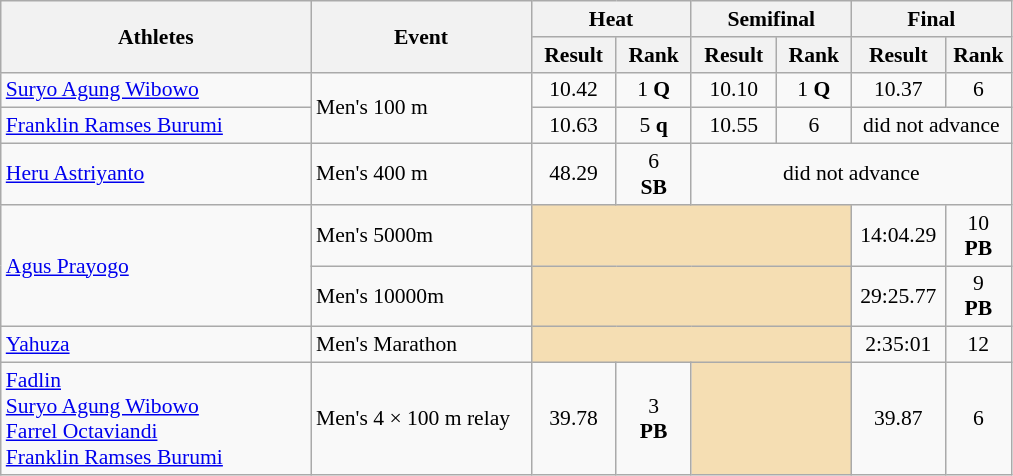<table class=wikitable style="font-size:90%; text-align:center">
<tr>
<th width="200" rowspan="2">Athletes</th>
<th width="140" rowspan="2">Event</th>
<th width="100" colspan="2">Heat</th>
<th width="100" colspan="2">Semifinal</th>
<th width="100" colspan="2">Final</th>
</tr>
<tr>
<th>Result</th>
<th>Rank</th>
<th>Result</th>
<th>Rank</th>
<th>Result</th>
<th>Rank</th>
</tr>
<tr>
<td align=left><a href='#'>Suryo Agung Wibowo</a></td>
<td align=left rowspan=2>Men's 100 m</td>
<td>10.42</td>
<td>1 <strong>Q</strong></td>
<td>10.10</td>
<td>1 <strong>Q</strong></td>
<td>10.37</td>
<td>6</td>
</tr>
<tr>
<td align=left><a href='#'>Franklin Ramses Burumi</a></td>
<td>10.63</td>
<td>5 <strong>q</strong></td>
<td>10.55</td>
<td>6</td>
<td colspan="2">did not advance</td>
</tr>
<tr>
<td align=left><a href='#'>Heru Astriyanto</a></td>
<td align=left>Men's 400 m</td>
<td>48.29</td>
<td>6 <br> <strong>SB</strong></td>
<td colspan="4">did not advance</td>
</tr>
<tr>
<td align=left rowspan=2><a href='#'>Agus Prayogo</a></td>
<td align=left>Men's 5000m</td>
<td colspan="4" bgcolor="wheat"></td>
<td>14:04.29</td>
<td>10 <br><strong>PB</strong></td>
</tr>
<tr>
<td align=left>Men's 10000m</td>
<td colspan="4" bgcolor="wheat"></td>
<td>29:25.77</td>
<td>9 <br> <strong>PB</strong></td>
</tr>
<tr>
<td align=left><a href='#'>Yahuza</a></td>
<td align=left>Men's Marathon</td>
<td colspan="4" bgcolor="wheat"></td>
<td>2:35:01</td>
<td>12</td>
</tr>
<tr>
<td align=left><a href='#'>Fadlin</a><br><a href='#'>Suryo Agung Wibowo</a><br><a href='#'>Farrel Octaviandi</a><br><a href='#'>Franklin Ramses Burumi</a></td>
<td align=left>Men's 4 × 100 m relay</td>
<td>39.78</td>
<td>3 <br> <strong>PB</strong></td>
<td colspan="2" bgcolor="wheat"></td>
<td>39.87</td>
<td>6</td>
</tr>
</table>
